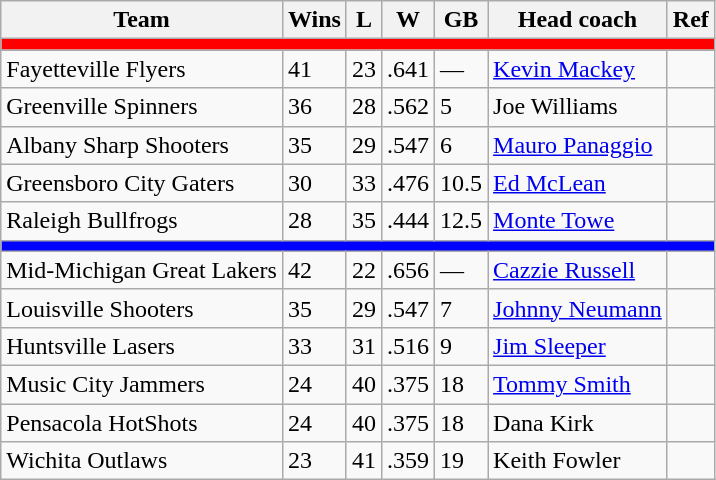<table class="wikitable ">
<tr>
<th>Team</th>
<th>Wins</th>
<th>L</th>
<th>W</th>
<th>GB</th>
<th>Head coach</th>
<th>Ref</th>
</tr>
<tr>
<th style="background:red" colspan="7"></th>
</tr>
<tr>
<td>Fayetteville Flyers</td>
<td>41</td>
<td>23</td>
<td>.641</td>
<td>—</td>
<td><a href='#'>Kevin Mackey</a></td>
<td></td>
</tr>
<tr>
<td>Greenville Spinners</td>
<td>36</td>
<td>28</td>
<td>.562</td>
<td>5</td>
<td>Joe Williams</td>
<td></td>
</tr>
<tr>
<td>Albany Sharp Shooters</td>
<td>35</td>
<td>29</td>
<td>.547</td>
<td>6</td>
<td><a href='#'>Mauro Panaggio</a></td>
<td></td>
</tr>
<tr>
<td>Greensboro City Gaters</td>
<td>30</td>
<td>33</td>
<td>.476</td>
<td>10.5</td>
<td><a href='#'>Ed McLean</a></td>
<td></td>
</tr>
<tr>
<td>Raleigh Bullfrogs</td>
<td>28</td>
<td>35</td>
<td>.444</td>
<td>12.5</td>
<td><a href='#'>Monte Towe</a></td>
<td></td>
</tr>
<tr>
<th style="background:blue" colspan="7"></th>
</tr>
<tr>
<td>Mid-Michigan Great Lakers</td>
<td>42</td>
<td>22</td>
<td>.656</td>
<td>—</td>
<td><a href='#'>Cazzie Russell</a></td>
<td></td>
</tr>
<tr>
<td>Louisville Shooters</td>
<td>35</td>
<td>29</td>
<td>.547</td>
<td>7</td>
<td><a href='#'>Johnny Neumann</a></td>
<td></td>
</tr>
<tr>
<td>Huntsville Lasers</td>
<td>33</td>
<td>31</td>
<td>.516</td>
<td>9</td>
<td><a href='#'>Jim Sleeper</a></td>
<td></td>
</tr>
<tr>
<td>Music City Jammers</td>
<td>24</td>
<td>40</td>
<td>.375</td>
<td>18</td>
<td><a href='#'>Tommy Smith</a></td>
<td></td>
</tr>
<tr>
<td>Pensacola HotShots</td>
<td>24</td>
<td>40</td>
<td>.375</td>
<td>18</td>
<td>Dana Kirk</td>
<td></td>
</tr>
<tr>
<td>Wichita Outlaws</td>
<td>23</td>
<td>41</td>
<td>.359</td>
<td>19</td>
<td>Keith Fowler</td>
<td></td>
</tr>
</table>
